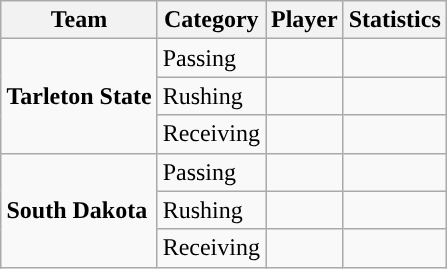<table class="wikitable" style="float: right;">
<tr>
<th>Team</th>
<th>Category</th>
<th>Player</th>
<th>Statistics</th>
</tr>
<tr>
<td rowspan=3><strong>Tarleton State</strong></td>
<td>Passing</td>
<td></td>
<td></td>
</tr>
<tr>
<td>Rushing</td>
<td></td>
<td></td>
</tr>
<tr>
<td>Receiving</td>
<td></td>
<td></td>
</tr>
<tr>
<td rowspan=3><strong>South Dakota</strong></td>
<td>Passing</td>
<td></td>
<td></td>
</tr>
<tr>
<td>Rushing</td>
<td></td>
<td></td>
</tr>
<tr>
<td>Receiving</td>
<td></td>
<td></td>
</tr>
</table>
